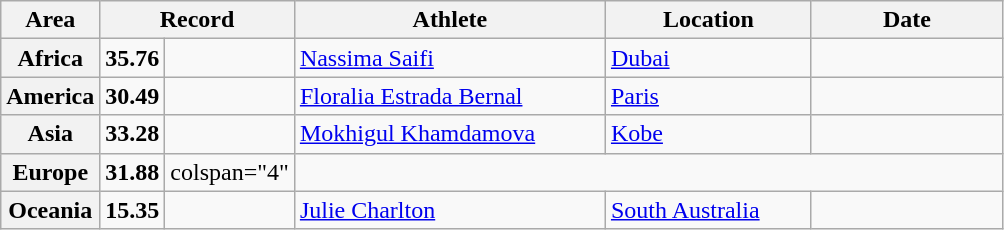<table class="wikitable">
<tr>
<th width="45">Area</th>
<th width="80" colspan="2">Record</th>
<th width="200">Athlete</th>
<th width="130">Location</th>
<th width="120">Date</th>
</tr>
<tr>
<th>Africa</th>
<td align="center"><strong>35.76</strong></td>
<td align="center"><strong></strong></td>
<td> <a href='#'>Nassima Saifi</a></td>
<td> <a href='#'>Dubai</a></td>
<td align="right"></td>
</tr>
<tr>
<th>America</th>
<td align="center"><strong>30.49</strong></td>
<td align="center"></td>
<td> <a href='#'>Floralia Estrada Bernal</a></td>
<td> <a href='#'>Paris</a></td>
<td align="right"></td>
</tr>
<tr>
<th>Asia</th>
<td align="center"><strong>33.28</strong></td>
<td align="center"></td>
<td> <a href='#'>Mokhigul Khamdamova</a></td>
<td> <a href='#'>Kobe</a></td>
<td align="right"></td>
</tr>
<tr>
<th>Europe</th>
<td align="center"><strong>31.88</strong></td>
<td>colspan="4" </td>
</tr>
<tr>
<th>Oceania</th>
<td align="center"><strong>15.35</strong></td>
<td align="center"></td>
<td> <a href='#'>Julie Charlton</a></td>
<td> <a href='#'>South Australia</a></td>
<td align="right"></td>
</tr>
</table>
